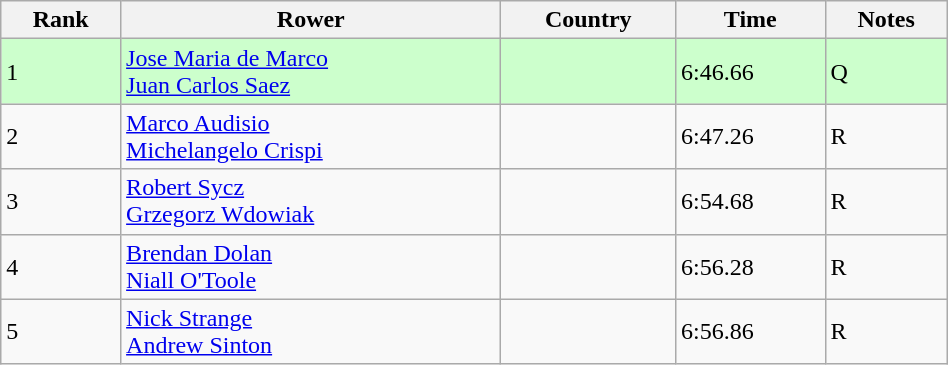<table class="wikitable sortable" width=50%>
<tr>
<th>Rank</th>
<th>Rower</th>
<th>Country</th>
<th>Time</th>
<th>Notes</th>
</tr>
<tr bgcolor=ccffcc>
<td>1</td>
<td><a href='#'>Jose Maria de Marco</a> <br> <a href='#'>Juan Carlos Saez</a></td>
<td></td>
<td>6:46.66</td>
<td>Q</td>
</tr>
<tr>
<td>2</td>
<td><a href='#'>Marco Audisio</a> <br> <a href='#'>Michelangelo Crispi</a></td>
<td></td>
<td>6:47.26</td>
<td>R</td>
</tr>
<tr>
<td>3</td>
<td><a href='#'>Robert Sycz</a> <br> <a href='#'>Grzegorz Wdowiak</a></td>
<td></td>
<td>6:54.68</td>
<td>R</td>
</tr>
<tr>
<td>4</td>
<td><a href='#'>Brendan Dolan</a> <br> <a href='#'>Niall O'Toole</a></td>
<td></td>
<td>6:56.28</td>
<td>R</td>
</tr>
<tr>
<td>5</td>
<td><a href='#'>Nick Strange</a> <br> <a href='#'>Andrew Sinton</a></td>
<td></td>
<td>6:56.86</td>
<td>R</td>
</tr>
</table>
